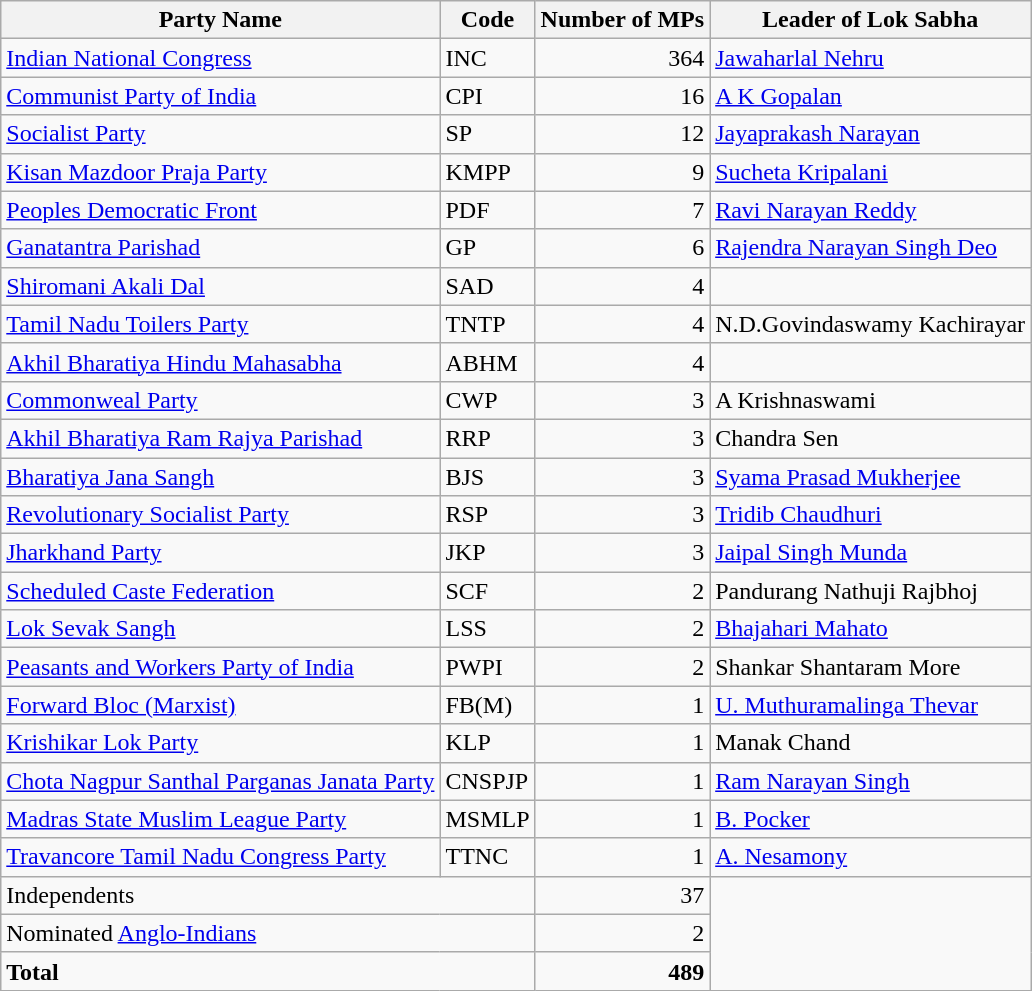<table class="sortable wikitable" style=text-align:right>
<tr>
<th>Party Name</th>
<th>Code</th>
<th>Number of MPs</th>
<th>Leader of Lok Sabha</th>
</tr>
<tr>
<td align=left><a href='#'>Indian National Congress</a></td>
<td align=left>INC</td>
<td>364</td>
<td align=left><a href='#'>Jawaharlal Nehru</a></td>
</tr>
<tr>
<td align=left><a href='#'>Communist Party of India</a></td>
<td align=left>CPI</td>
<td>16</td>
<td align=left><a href='#'>A K Gopalan</a></td>
</tr>
<tr>
<td align=left><a href='#'>Socialist Party</a></td>
<td align=left>SP</td>
<td>12</td>
<td align=left><a href='#'>Jayaprakash Narayan</a></td>
</tr>
<tr>
<td align=left><a href='#'>Kisan Mazdoor Praja Party</a></td>
<td align=left>KMPP</td>
<td>9</td>
<td align=left><a href='#'>Sucheta Kripalani</a></td>
</tr>
<tr>
<td align=left><a href='#'>Peoples Democratic Front</a></td>
<td align=left>PDF</td>
<td>7</td>
<td align=left><a href='#'>Ravi Narayan Reddy</a></td>
</tr>
<tr>
<td align=left><a href='#'>Ganatantra Parishad</a></td>
<td align=left>GP</td>
<td>6</td>
<td align=left><a href='#'>Rajendra Narayan Singh Deo</a></td>
</tr>
<tr>
<td align=left><a href='#'>Shiromani Akali Dal</a></td>
<td align=left>SAD</td>
<td>4</td>
</tr>
<tr>
<td align=left><a href='#'>Tamil Nadu Toilers Party</a></td>
<td align=left>TNTP</td>
<td>4</td>
<td align=left>N.D.Govindaswamy Kachirayar</td>
</tr>
<tr>
<td align=left><a href='#'>Akhil Bharatiya Hindu Mahasabha</a></td>
<td align=left>ABHM</td>
<td>4</td>
</tr>
<tr>
<td align=left><a href='#'>Commonweal Party</a></td>
<td align=left>CWP</td>
<td>3</td>
<td align=left>A Krishnaswami</td>
</tr>
<tr>
<td align=left><a href='#'>Akhil Bharatiya Ram Rajya Parishad</a></td>
<td align=left>RRP</td>
<td>3</td>
<td align=left>Chandra Sen</td>
</tr>
<tr>
<td align=left><a href='#'>Bharatiya Jana Sangh</a></td>
<td align=left>BJS</td>
<td>3</td>
<td align=left><a href='#'>Syama Prasad Mukherjee</a></td>
</tr>
<tr>
<td align=left><a href='#'>Revolutionary Socialist Party</a></td>
<td align=left>RSP</td>
<td>3</td>
<td align=left><a href='#'>Tridib Chaudhuri</a></td>
</tr>
<tr>
<td align=left><a href='#'>Jharkhand Party</a></td>
<td align=left>JKP</td>
<td>3</td>
<td align=left><a href='#'>Jaipal Singh Munda</a></td>
</tr>
<tr>
<td align=left><a href='#'>Scheduled Caste Federation</a></td>
<td align=left>SCF</td>
<td>2</td>
<td align=left>Pandurang Nathuji Rajbhoj</td>
</tr>
<tr>
<td align=left><a href='#'>Lok Sevak Sangh</a></td>
<td align=left>LSS</td>
<td>2</td>
<td align=left><a href='#'>Bhajahari Mahato</a></td>
</tr>
<tr>
<td align=left><a href='#'>Peasants and Workers Party of India</a></td>
<td align=left>PWPI</td>
<td>2</td>
<td align=left>Shankar Shantaram More</td>
</tr>
<tr>
<td align=left><a href='#'>Forward Bloc (Marxist)</a></td>
<td align=left>FB(M)</td>
<td>1</td>
<td align=left><a href='#'>U. Muthuramalinga Thevar</a></td>
</tr>
<tr>
<td align=left><a href='#'>Krishikar Lok Party</a></td>
<td align=left>KLP</td>
<td>1</td>
<td align=left>Manak Chand</td>
</tr>
<tr>
<td align=left><a href='#'>Chota Nagpur Santhal Parganas Janata Party</a></td>
<td align="left">CNSPJP</td>
<td>1</td>
<td align=left><a href='#'>Ram Narayan Singh</a></td>
</tr>
<tr>
<td align=left><a href='#'>Madras State Muslim League Party</a></td>
<td align=left>MSMLP</td>
<td>1</td>
<td align=left><a href='#'>B. Pocker</a></td>
</tr>
<tr>
<td align=left><a href='#'>Travancore Tamil Nadu Congress Party</a></td>
<td align=left>TTNC</td>
<td>1</td>
<td align=left><a href='#'>A. Nesamony</a></td>
</tr>
<tr>
<td align=left colspan=2>Independents</td>
<td>37</td>
</tr>
<tr>
<td align=left colspan=2>Nominated <a href='#'>Anglo-Indians</a></td>
<td>2</td>
</tr>
<tr>
<td align=left colspan=2><strong>Total</strong></td>
<td><strong>489</strong></td>
</tr>
</table>
